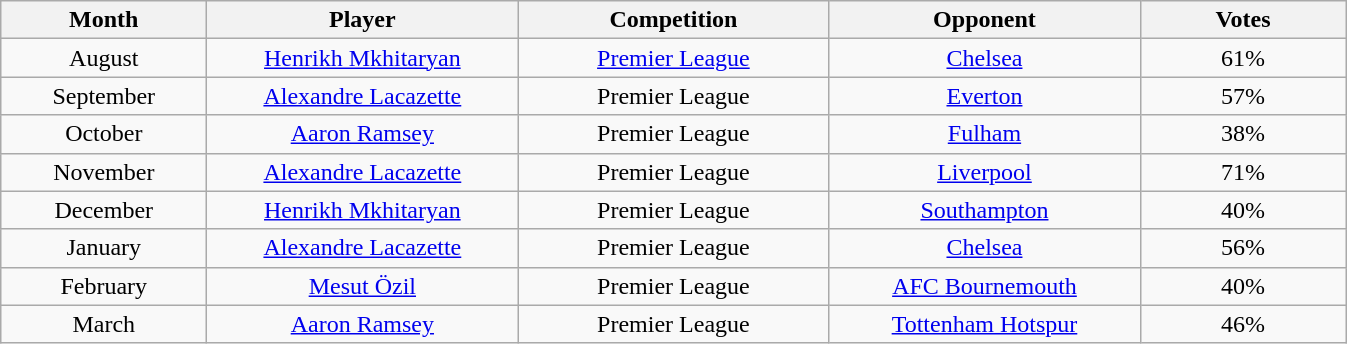<table class="wikitable sortable" style="text-align:center">
<tr>
<th>Month</th>
<th>Player</th>
<th>Competition</th>
<th>Opponent</th>
<th>Votes</th>
</tr>
<tr>
<td style="width:130px;">August</td>
<td style="width:200px;"> <a href='#'>Henrikh Mkhitaryan</a></td>
<td style="width:200px;"><a href='#'>Premier League</a></td>
<td style="width:200px;"><a href='#'>Chelsea</a></td>
<td style="width:130px;">61%</td>
</tr>
<tr>
<td style="width:130px;">September</td>
<td style="width:200px;"> <a href='#'>Alexandre Lacazette</a></td>
<td style="width:200px;">Premier League</td>
<td style="width:200px;"><a href='#'>Everton</a></td>
<td style="width:130px;">57%</td>
</tr>
<tr>
<td style="width:130px;">October</td>
<td style="width:200px;"> <a href='#'>Aaron Ramsey</a></td>
<td style="width:200px;">Premier League</td>
<td style="width:200px;"><a href='#'>Fulham</a></td>
<td style="width:130px;">38%</td>
</tr>
<tr>
<td style="width:130px;">November</td>
<td style="width:200px;"> <a href='#'>Alexandre Lacazette</a></td>
<td style="width:200px;">Premier League</td>
<td style="width:200px;"><a href='#'>Liverpool</a></td>
<td style="width:130px;">71%</td>
</tr>
<tr>
<td style="width:130px;">December</td>
<td style="width:200px;"> <a href='#'>Henrikh Mkhitaryan</a></td>
<td style="width:200px;">Premier League</td>
<td style="width:200px;"><a href='#'>Southampton</a></td>
<td style="width:130px;">40%</td>
</tr>
<tr>
<td style="width:130px;">January</td>
<td style="width:200px;"> <a href='#'>Alexandre Lacazette</a></td>
<td style="width:200px;">Premier League</td>
<td style="width:200px;"><a href='#'>Chelsea</a></td>
<td style="width:130px;">56%</td>
</tr>
<tr>
<td style="width:130px;">February</td>
<td style="width:200px;"> <a href='#'>Mesut Özil</a></td>
<td style="width:200px;">Premier League</td>
<td style="width:200px;"><a href='#'>AFC Bournemouth</a></td>
<td style="width:130px;">40%</td>
</tr>
<tr>
<td style="width:130px;">March</td>
<td style="width:200px;"> <a href='#'>Aaron Ramsey</a></td>
<td style="width:200px;">Premier League</td>
<td style="width:200px;"><a href='#'>Tottenham Hotspur</a></td>
<td style="width:130px;">46%</td>
</tr>
</table>
